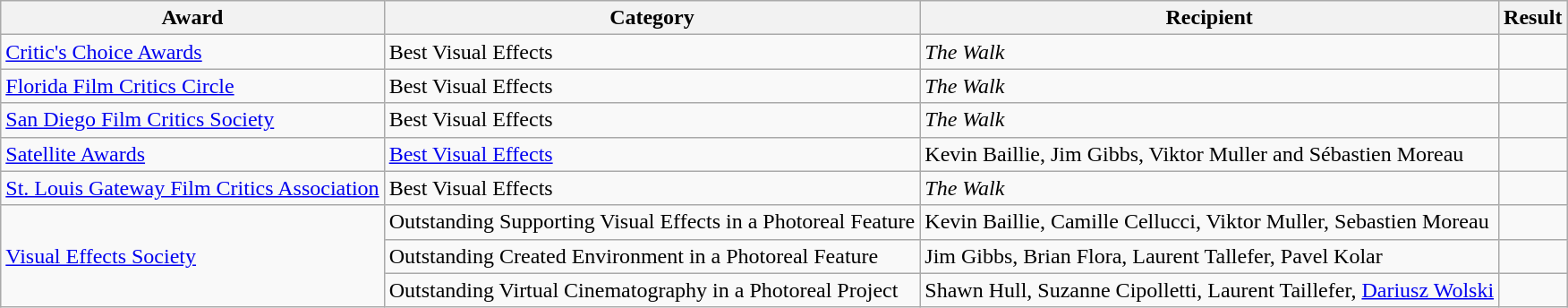<table class="wikitable sortable">
<tr>
<th>Award</th>
<th>Category</th>
<th>Recipient</th>
<th>Result</th>
</tr>
<tr>
<td><a href='#'>Critic's Choice Awards</a></td>
<td>Best Visual Effects</td>
<td><em>The Walk</em></td>
<td></td>
</tr>
<tr>
<td><a href='#'>Florida Film Critics Circle</a></td>
<td>Best Visual Effects</td>
<td><em>The Walk</em></td>
<td></td>
</tr>
<tr>
<td><a href='#'>San Diego Film Critics Society</a></td>
<td>Best Visual Effects</td>
<td><em>The Walk</em></td>
<td></td>
</tr>
<tr>
<td><a href='#'>Satellite Awards</a></td>
<td><a href='#'>Best Visual Effects</a></td>
<td>Kevin Baillie, Jim Gibbs, Viktor Muller and Sébastien Moreau</td>
<td></td>
</tr>
<tr>
<td><a href='#'>St. Louis Gateway Film Critics Association</a></td>
<td>Best Visual Effects</td>
<td><em>The Walk</em></td>
<td></td>
</tr>
<tr>
<td rowspan="3"><a href='#'>Visual Effects Society</a></td>
<td>Outstanding Supporting Visual Effects in a Photoreal Feature</td>
<td>Kevin Baillie, Camille Cellucci, Viktor Muller, Sebastien Moreau</td>
<td></td>
</tr>
<tr>
<td>Outstanding Created Environment in a Photoreal Feature</td>
<td>Jim Gibbs, Brian Flora, Laurent Tallefer, Pavel Kolar</td>
<td></td>
</tr>
<tr>
<td>Outstanding Virtual Cinematography in a Photoreal Project</td>
<td>Shawn Hull, Suzanne Cipolletti, Laurent Taillefer, <a href='#'>Dariusz Wolski</a></td>
<td></td>
</tr>
</table>
